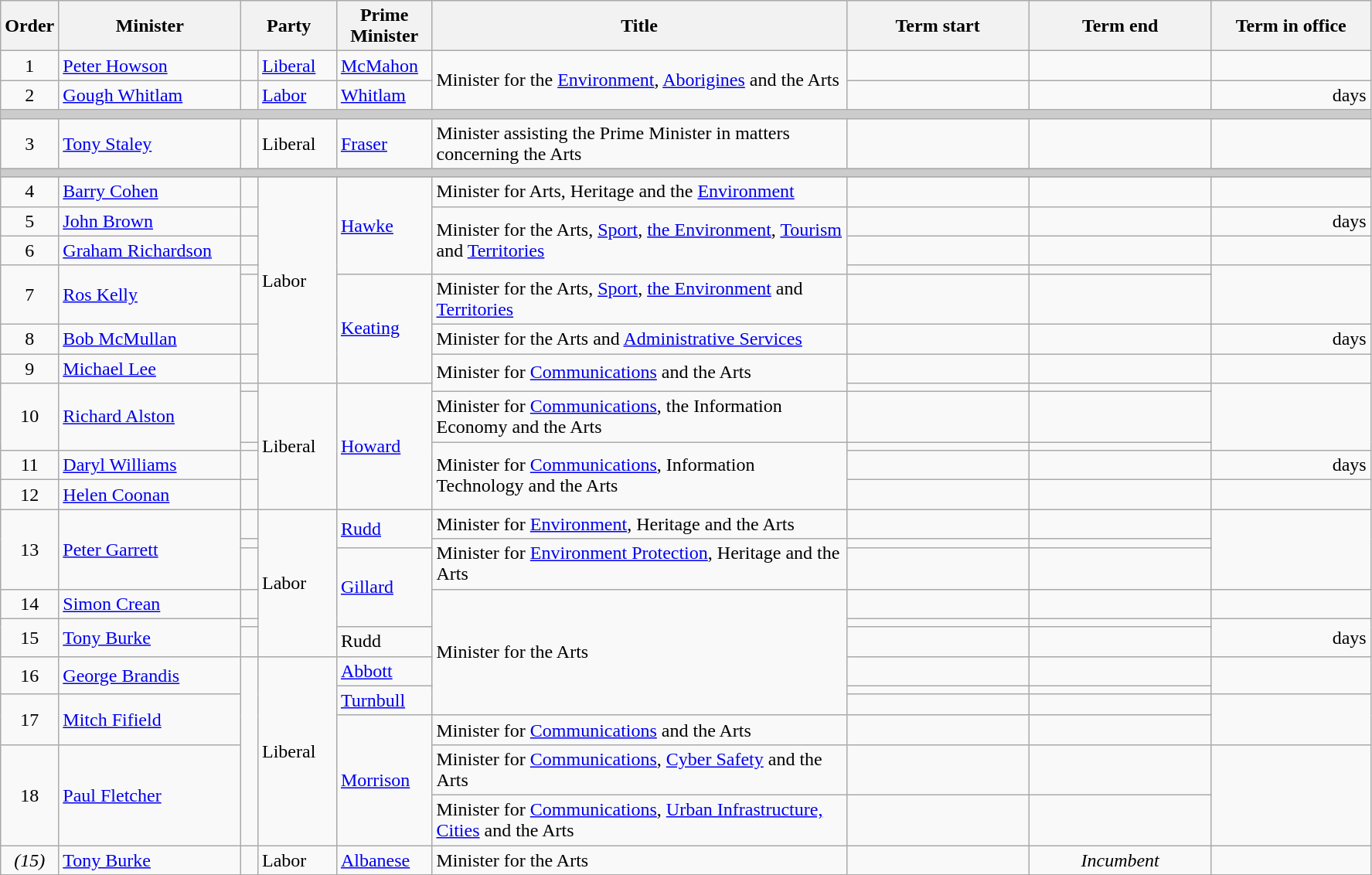<table class="wikitable">
<tr>
<th width=5>Order</th>
<th width=150>Minister</th>
<th width=75 colspan="2">Party</th>
<th width=75>Prime Minister</th>
<th width=350>Title</th>
<th width=150>Term start</th>
<th width=150>Term end</th>
<th width=130>Term in office</th>
</tr>
<tr>
<td align=center>1</td>
<td><a href='#'>Peter Howson</a></td>
<td> </td>
<td><a href='#'>Liberal</a></td>
<td><a href='#'>McMahon</a></td>
<td rowspan=2>Minister for the <a href='#'>Environment</a>, <a href='#'>Aborigines</a> and the Arts</td>
<td align=center></td>
<td align=center></td>
<td align=right></td>
</tr>
<tr>
<td align=center>2</td>
<td><a href='#'>Gough Whitlam</a></td>
<td></td>
<td><a href='#'>Labor</a></td>
<td><a href='#'>Whitlam</a></td>
<td align=center></td>
<td align=center></td>
<td align=right> days</td>
</tr>
<tr>
<th colspan=9 style="background: #cccccc;"></th>
</tr>
<tr>
<td align=center>3</td>
<td><a href='#'>Tony Staley</a></td>
<td></td>
<td>Liberal</td>
<td><a href='#'>Fraser</a></td>
<td>Minister assisting the Prime Minister in matters concerning the Arts</td>
<td align=center></td>
<td align=center></td>
<td align=right></td>
</tr>
<tr>
<th colspan=9 style="background: #cccccc;"></th>
</tr>
<tr>
<td align=center>4</td>
<td><a href='#'>Barry Cohen</a></td>
<td></td>
<td rowspan=7>Labor</td>
<td rowspan=4><a href='#'>Hawke</a></td>
<td>Minister for Arts, Heritage and the <a href='#'>Environment</a></td>
<td align=center></td>
<td align=center></td>
<td align=right></td>
</tr>
<tr>
<td align=center>5</td>
<td><a href='#'>John Brown</a></td>
<td></td>
<td rowspan=3>Minister for the Arts, <a href='#'>Sport</a>, <a href='#'>the Environment</a>, <a href='#'>Tourism</a> and <a href='#'>Territories</a></td>
<td align=center></td>
<td align=center></td>
<td align=right> days</td>
</tr>
<tr>
<td align=center>6</td>
<td><a href='#'>Graham Richardson</a></td>
<td></td>
<td align=center></td>
<td align=center></td>
<td align=right></td>
</tr>
<tr>
<td rowspan=2 align=center>7</td>
<td rowspan=2><a href='#'>Ros Kelly</a></td>
<td></td>
<td align=center></td>
<td align=center></td>
<td rowspan=2 align=right></td>
</tr>
<tr>
<td></td>
<td rowspan=3><a href='#'>Keating</a></td>
<td>Minister for the Arts, <a href='#'>Sport</a>, <a href='#'>the Environment</a> and <a href='#'>Territories</a></td>
<td align=center></td>
<td align=center></td>
</tr>
<tr>
<td align=center>8</td>
<td><a href='#'>Bob McMullan</a></td>
<td></td>
<td>Minister for the Arts and <a href='#'>Administrative Services</a></td>
<td align=center></td>
<td align=center></td>
<td align=right> days</td>
</tr>
<tr>
<td align=center>9</td>
<td><a href='#'>Michael Lee</a></td>
<td></td>
<td rowspan=2>Minister for <a href='#'>Communications</a> and the Arts</td>
<td align=center></td>
<td align=center></td>
<td align=right></td>
</tr>
<tr>
<td rowspan=3 align=center>10</td>
<td rowspan=3><a href='#'>Richard Alston</a></td>
<td></td>
<td rowspan=5>Liberal</td>
<td rowspan=5><a href='#'>Howard</a></td>
<td align=center></td>
<td align=center></td>
<td rowspan=3 align=right><strong></strong></td>
</tr>
<tr>
<td></td>
<td>Minister for <a href='#'>Communications</a>, the Information Economy and the Arts</td>
<td align=center></td>
<td align=center></td>
</tr>
<tr>
<td></td>
<td rowspan=3>Minister for <a href='#'>Communications</a>, Information Technology and the Arts</td>
<td align=center></td>
<td align=center></td>
</tr>
<tr>
<td align=center>11</td>
<td><a href='#'>Daryl Williams</a></td>
<td></td>
<td align=center></td>
<td align=center></td>
<td align=right> days</td>
</tr>
<tr>
<td align=center>12</td>
<td><a href='#'>Helen Coonan</a></td>
<td></td>
<td align=center></td>
<td align=center></td>
<td align=right></td>
</tr>
<tr>
<td rowspan=3 align=center>13</td>
<td rowspan=3><a href='#'>Peter Garrett</a></td>
<td></td>
<td rowspan=6>Labor</td>
<td rowspan=2><a href='#'>Rudd</a></td>
<td>Minister for <a href='#'>Environment</a>, Heritage and the Arts</td>
<td align=center></td>
<td align=center></td>
<td rowspan=3 align=right></td>
</tr>
<tr>
<td></td>
<td rowspan=2>Minister for <a href='#'>Environment Protection</a>, Heritage and the Arts</td>
<td align=center></td>
<td align=center></td>
</tr>
<tr>
<td></td>
<td rowspan=3><a href='#'>Gillard</a></td>
<td align=center></td>
<td align=center></td>
</tr>
<tr>
<td align=center>14</td>
<td><a href='#'>Simon Crean</a></td>
<td></td>
<td rowspan=6>Minister for the Arts</td>
<td align=center></td>
<td align=center></td>
<td align=right></td>
</tr>
<tr>
<td rowspan=2 align=center>15</td>
<td rowspan=2><a href='#'>Tony Burke</a></td>
<td></td>
<td align=center></td>
<td align=center></td>
<td rowspan=2 align=right> days</td>
</tr>
<tr>
<td></td>
<td>Rudd</td>
<td align=center></td>
<td align=center></td>
</tr>
<tr>
<td rowspan=2 align=center>16</td>
<td rowspan=2><a href='#'>George Brandis</a></td>
<td rowspan=6 ></td>
<td rowspan=6>Liberal</td>
<td><a href='#'>Abbott</a></td>
<td align=center></td>
<td align=center></td>
<td rowspan=2 align=right></td>
</tr>
<tr>
<td rowspan=2><a href='#'>Turnbull</a></td>
<td align=center></td>
<td align=center></td>
</tr>
<tr>
<td rowspan=2 align=center>17</td>
<td rowspan=2><a href='#'>Mitch Fifield</a></td>
<td align=center></td>
<td align=center></td>
<td rowspan=2 align=right></td>
</tr>
<tr>
<td rowspan=3><a href='#'>Morrison</a></td>
<td>Minister for <a href='#'>Communications</a> and the Arts</td>
<td align=center></td>
<td align=center></td>
</tr>
<tr>
<td rowspan=2 align=center>18</td>
<td rowspan=2><a href='#'>Paul Fletcher</a></td>
<td>Minister for <a href='#'>Communications</a>, <a href='#'>Cyber Safety</a> and the Arts</td>
<td align=center></td>
<td align=center></td>
<td rowspan=2 align=right></td>
</tr>
<tr>
<td>Minister for <a href='#'>Communications</a>, <a href='#'>Urban Infrastructure, Cities</a> and the Arts</td>
<td align=center></td>
<td align=center></td>
</tr>
<tr>
<td align=center><em>(15)</em></td>
<td><a href='#'>Tony Burke</a></td>
<td></td>
<td>Labor</td>
<td><a href='#'>Albanese</a></td>
<td>Minister for the Arts</td>
<td align=center></td>
<td align=center><em>Incumbent</em></td>
<td align=right></td>
</tr>
</table>
